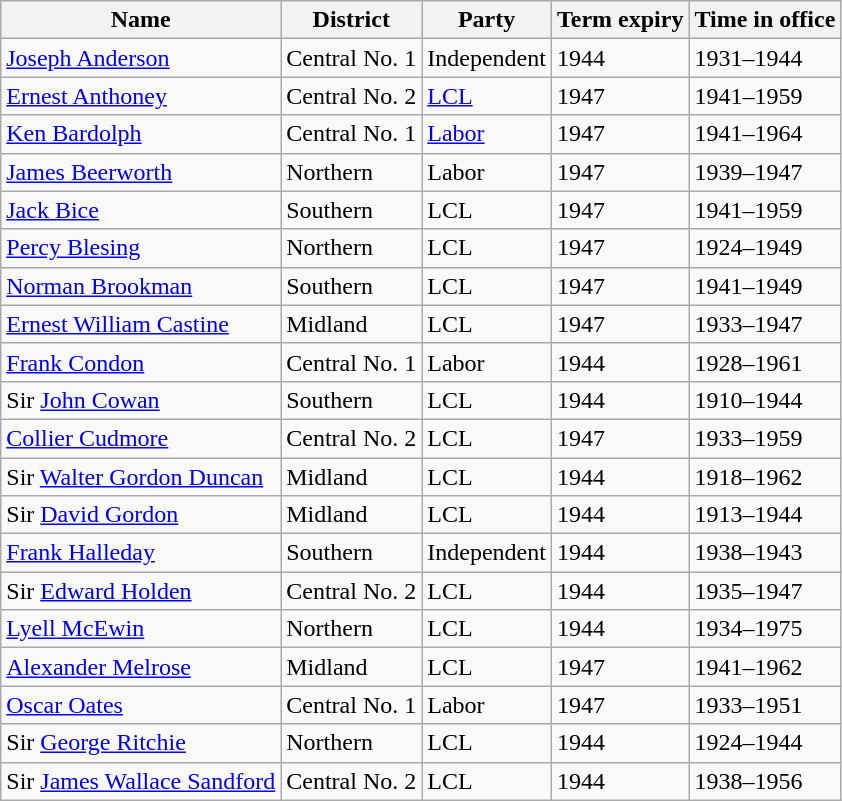<table class="wikitable sortable">
<tr>
<th>Name</th>
<th>District</th>
<th>Party</th>
<th>Term expiry</th>
<th>Time in office</th>
</tr>
<tr>
<td><a href='#'>Joseph Anderson</a></td>
<td>Central No. 1</td>
<td>Independent</td>
<td>1944</td>
<td>1931–1944</td>
</tr>
<tr>
<td><a href='#'>Ernest Anthoney</a></td>
<td>Central No. 2</td>
<td><a href='#'>LCL</a></td>
<td>1947</td>
<td>1941–1959</td>
</tr>
<tr>
<td><a href='#'>Ken Bardolph</a></td>
<td>Central No. 1</td>
<td><a href='#'>Labor</a></td>
<td>1947</td>
<td>1941–1964</td>
</tr>
<tr>
<td><a href='#'>James Beerworth</a></td>
<td>Northern</td>
<td>Labor</td>
<td>1947</td>
<td>1939–1947</td>
</tr>
<tr>
<td><a href='#'>Jack Bice</a></td>
<td>Southern</td>
<td>LCL</td>
<td>1947</td>
<td>1941–1959</td>
</tr>
<tr>
<td><a href='#'>Percy Blesing</a></td>
<td>Northern</td>
<td>LCL</td>
<td>1947</td>
<td>1924–1949</td>
</tr>
<tr>
<td><a href='#'>Norman Brookman</a></td>
<td>Southern</td>
<td>LCL</td>
<td>1947</td>
<td>1941–1949</td>
</tr>
<tr>
<td><a href='#'>Ernest William Castine</a></td>
<td>Midland</td>
<td>LCL</td>
<td>1947</td>
<td>1933–1947</td>
</tr>
<tr>
<td><a href='#'>Frank Condon</a></td>
<td>Central No. 1</td>
<td>Labor</td>
<td>1944</td>
<td>1928–1961</td>
</tr>
<tr>
<td>Sir <a href='#'>John Cowan</a></td>
<td>Southern</td>
<td>LCL</td>
<td>1944</td>
<td>1910–1944</td>
</tr>
<tr>
<td><a href='#'>Collier Cudmore</a></td>
<td>Central No. 2</td>
<td>LCL</td>
<td>1947</td>
<td>1933–1959</td>
</tr>
<tr>
<td>Sir <a href='#'>Walter Gordon Duncan</a></td>
<td>Midland</td>
<td>LCL</td>
<td>1944</td>
<td>1918–1962</td>
</tr>
<tr>
<td>Sir <a href='#'>David Gordon</a></td>
<td>Midland</td>
<td>LCL</td>
<td>1944</td>
<td>1913–1944</td>
</tr>
<tr>
<td><a href='#'>Frank Halleday</a> </td>
<td>Southern</td>
<td>Independent</td>
<td>1944</td>
<td>1938–1943</td>
</tr>
<tr>
<td>Sir <a href='#'>Edward Holden</a></td>
<td>Central No. 2</td>
<td>LCL</td>
<td>1944</td>
<td>1935–1947</td>
</tr>
<tr>
<td><a href='#'>Lyell McEwin</a></td>
<td>Northern</td>
<td>LCL</td>
<td>1944</td>
<td>1934–1975</td>
</tr>
<tr>
<td><a href='#'>Alexander Melrose</a></td>
<td>Midland</td>
<td>LCL</td>
<td>1947</td>
<td>1941–1962</td>
</tr>
<tr>
<td><a href='#'>Oscar Oates</a></td>
<td>Central No. 1</td>
<td>Labor</td>
<td>1947</td>
<td>1933–1951</td>
</tr>
<tr>
<td>Sir <a href='#'>George Ritchie</a></td>
<td>Northern</td>
<td>LCL</td>
<td>1944</td>
<td>1924–1944</td>
</tr>
<tr>
<td>Sir <a href='#'>James Wallace Sandford</a></td>
<td>Central No. 2</td>
<td>LCL</td>
<td>1944</td>
<td>1938–1956</td>
</tr>
</table>
